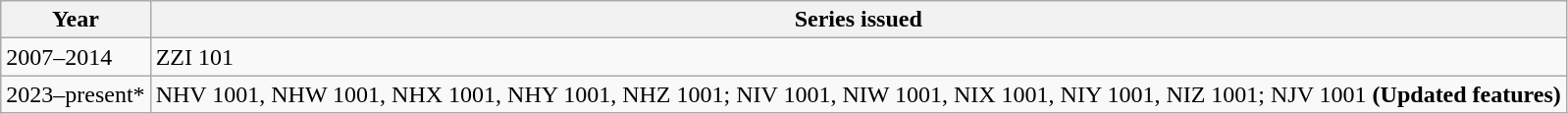<table class="wikitable">
<tr>
<th>Year</th>
<th>Series issued</th>
</tr>
<tr>
<td>2007–2014</td>
<td>ZZI 101</td>
</tr>
<tr>
<td>2023–present*</td>
<td>NHV 1001, NHW 1001, NHX 1001, NHY 1001, NHZ 1001; NIV 1001, NIW 1001, NIX 1001, NIY 1001, NIZ 1001; NJV 1001 <strong>(Updated features)</strong></td>
</tr>
</table>
